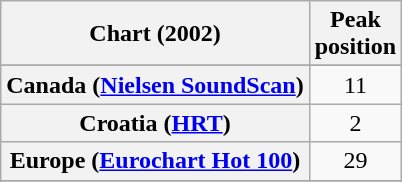<table class="wikitable sortable plainrowheaders" style="text-align:center">
<tr>
<th>Chart (2002)</th>
<th>Peak<br>position</th>
</tr>
<tr>
</tr>
<tr>
<th scope="row">Canada (<a href='#'>Nielsen SoundScan</a>)</th>
<td>11</td>
</tr>
<tr>
<th scope="row">Croatia (<a href='#'>HRT</a>)</th>
<td>2</td>
</tr>
<tr>
<th scope="row">Europe (<a href='#'>Eurochart Hot 100</a>)</th>
<td>29</td>
</tr>
<tr>
</tr>
<tr>
</tr>
<tr>
</tr>
<tr>
</tr>
<tr>
</tr>
<tr>
</tr>
<tr>
</tr>
<tr>
</tr>
<tr>
</tr>
<tr>
</tr>
<tr>
</tr>
<tr>
</tr>
<tr>
</tr>
<tr>
</tr>
<tr>
</tr>
<tr>
</tr>
</table>
